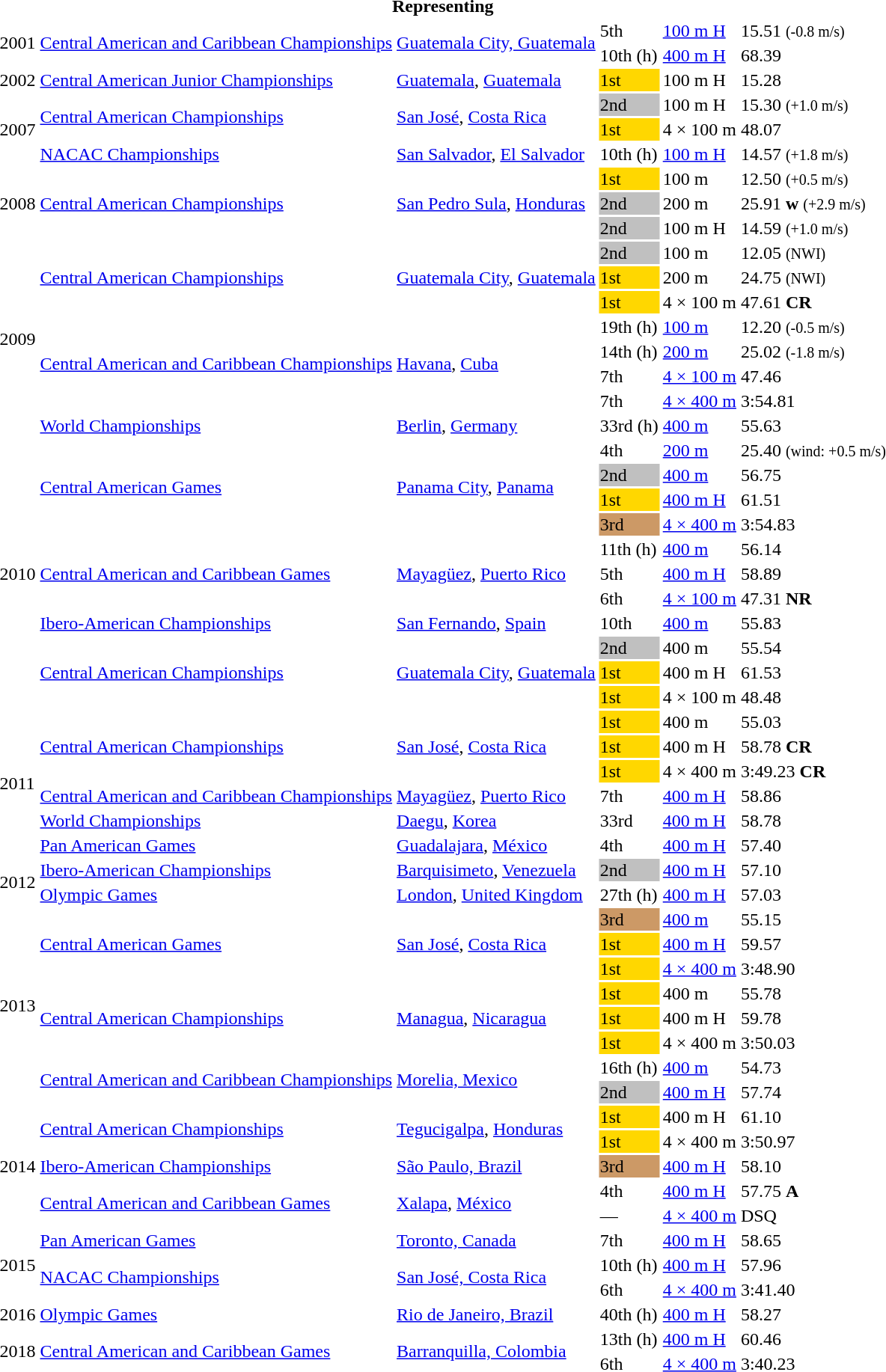<table>
<tr>
<th colspan="6">Representing </th>
</tr>
<tr>
<td rowspan=2>2001</td>
<td rowspan=2><a href='#'>Central American and Caribbean Championships</a></td>
<td rowspan=2><a href='#'>Guatemala City, Guatemala</a></td>
<td>5th</td>
<td><a href='#'>100 m H</a></td>
<td>15.51 <small>(-0.8 m/s)</small></td>
</tr>
<tr>
<td>10th (h)</td>
<td><a href='#'>400 m H</a></td>
<td>68.39</td>
</tr>
<tr>
<td>2002</td>
<td><a href='#'>Central American Junior Championships</a></td>
<td><a href='#'>Guatemala</a>, <a href='#'>Guatemala</a></td>
<td bgcolor=gold>1st</td>
<td>100 m H</td>
<td>15.28</td>
</tr>
<tr>
<td rowspan = "3">2007</td>
<td rowspan = "2"><a href='#'>Central American Championships</a></td>
<td rowspan = "2"><a href='#'>San José</a>, <a href='#'>Costa Rica</a></td>
<td bgcolor=silver>2nd</td>
<td>100 m H</td>
<td>15.30 <small>(+1.0 m/s)</small></td>
</tr>
<tr>
<td bgcolor=gold>1st</td>
<td>4 × 100 m</td>
<td>48.07</td>
</tr>
<tr>
<td><a href='#'>NACAC Championships</a></td>
<td><a href='#'>San Salvador</a>, <a href='#'>El Salvador</a></td>
<td>10th (h)</td>
<td><a href='#'>100 m H</a></td>
<td>14.57 <small>(+1.8 m/s)</small></td>
</tr>
<tr>
<td rowspan = "3">2008</td>
<td rowspan = "3"><a href='#'>Central American Championships</a></td>
<td rowspan = "3"><a href='#'>San Pedro Sula</a>, <a href='#'>Honduras</a></td>
<td bgcolor=gold>1st</td>
<td>100 m</td>
<td>12.50 <small>(+0.5 m/s)</small></td>
</tr>
<tr>
<td bgcolor=silver>2nd</td>
<td>200 m</td>
<td>25.91 <strong>w</strong> <small>(+2.9 m/s)</small></td>
</tr>
<tr>
<td bgcolor=silver>2nd</td>
<td>100 m H</td>
<td>14.59 <small>(+1.0 m/s)</small></td>
</tr>
<tr>
<td rowspan = "8">2009</td>
<td rowspan = "3"><a href='#'>Central American Championships</a></td>
<td rowspan = "3"><a href='#'>Guatemala City</a>, <a href='#'>Guatemala</a></td>
<td bgcolor=silver>2nd</td>
<td>100 m</td>
<td>12.05 <small>(NWI)</small></td>
</tr>
<tr>
<td bgcolor=gold>1st</td>
<td>200 m</td>
<td>24.75 <small>(NWI)</small></td>
</tr>
<tr>
<td bgcolor=gold>1st</td>
<td>4 × 100 m</td>
<td>47.61 <strong>CR</strong></td>
</tr>
<tr>
<td rowspan = "4"><a href='#'>Central American and Caribbean Championships</a></td>
<td rowspan = "4"><a href='#'>Havana</a>, <a href='#'>Cuba</a></td>
<td>19th (h)</td>
<td><a href='#'>100 m</a></td>
<td>12.20 <small>(-0.5 m/s)</small></td>
</tr>
<tr>
<td>14th (h)</td>
<td><a href='#'>200 m</a></td>
<td>25.02 <small>(-1.8 m/s)</small></td>
</tr>
<tr>
<td>7th</td>
<td><a href='#'>4 × 100 m</a></td>
<td>47.46</td>
</tr>
<tr>
<td>7th</td>
<td><a href='#'>4 × 400 m</a></td>
<td>3:54.81</td>
</tr>
<tr>
<td><a href='#'>World Championships</a></td>
<td><a href='#'>Berlin</a>, <a href='#'>Germany</a></td>
<td>33rd (h)</td>
<td><a href='#'>400 m</a></td>
<td>55.63</td>
</tr>
<tr>
<td rowspan = "11">2010</td>
<td rowspan = "4"><a href='#'>Central American Games</a></td>
<td rowspan = "4"><a href='#'>Panama City</a>, <a href='#'>Panama</a></td>
<td>4th</td>
<td><a href='#'>200 m</a></td>
<td>25.40 <small>(wind: +0.5 m/s)</small></td>
</tr>
<tr>
<td bgcolor=silver>2nd</td>
<td><a href='#'>400 m</a></td>
<td>56.75</td>
</tr>
<tr>
<td bgcolor=gold>1st</td>
<td><a href='#'>400 m H</a></td>
<td>61.51</td>
</tr>
<tr>
<td bgcolor=cc9966>3rd</td>
<td><a href='#'>4 × 400 m</a></td>
<td>3:54.83</td>
</tr>
<tr>
<td rowspan = "3"><a href='#'>Central American and Caribbean Games</a></td>
<td rowspan = "3"><a href='#'>Mayagüez</a>, <a href='#'>Puerto Rico</a></td>
<td>11th (h)</td>
<td><a href='#'>400 m</a></td>
<td>56.14</td>
</tr>
<tr>
<td>5th</td>
<td><a href='#'>400 m H</a></td>
<td>58.89</td>
</tr>
<tr>
<td>6th</td>
<td><a href='#'>4 × 100 m</a></td>
<td>47.31 <strong>NR</strong></td>
</tr>
<tr>
<td><a href='#'>Ibero-American Championships</a></td>
<td><a href='#'>San Fernando</a>, <a href='#'>Spain</a></td>
<td>10th</td>
<td><a href='#'>400 m</a></td>
<td>55.83</td>
</tr>
<tr>
<td rowspan = "3"><a href='#'>Central American Championships</a></td>
<td rowspan = "3"><a href='#'>Guatemala City</a>, <a href='#'>Guatemala</a></td>
<td bgcolor=silver>2nd</td>
<td>400 m</td>
<td>55.54</td>
</tr>
<tr>
<td bgcolor=gold>1st</td>
<td>400 m H</td>
<td>61.53</td>
</tr>
<tr>
<td bgcolor=gold>1st</td>
<td>4 × 100 m</td>
<td>48.48</td>
</tr>
<tr>
<td rowspan = "6">2011</td>
<td rowspan = "3"><a href='#'>Central American Championships</a></td>
<td rowspan = "3"><a href='#'>San José</a>, <a href='#'>Costa Rica</a></td>
<td bgcolor=gold>1st</td>
<td>400 m</td>
<td>55.03</td>
</tr>
<tr>
<td bgcolor=gold>1st</td>
<td>400 m H</td>
<td>58.78 <strong>CR</strong></td>
</tr>
<tr>
<td bgcolor=gold>1st</td>
<td>4 × 400 m</td>
<td>3:49.23 <strong>CR</strong></td>
</tr>
<tr>
<td><a href='#'>Central American and Caribbean Championships</a></td>
<td><a href='#'>Mayagüez</a>, <a href='#'>Puerto Rico</a></td>
<td>7th</td>
<td><a href='#'>400 m H</a></td>
<td>58.86</td>
</tr>
<tr>
<td><a href='#'>World Championships</a></td>
<td><a href='#'>Daegu</a>, <a href='#'>Korea</a></td>
<td>33rd</td>
<td><a href='#'>400 m H</a></td>
<td>58.78</td>
</tr>
<tr>
<td><a href='#'>Pan American Games</a></td>
<td><a href='#'>Guadalajara</a>, <a href='#'>México</a></td>
<td>4th</td>
<td><a href='#'>400 m H</a></td>
<td>57.40</td>
</tr>
<tr>
<td rowspan = "2">2012</td>
<td><a href='#'>Ibero-American Championships</a></td>
<td><a href='#'>Barquisimeto</a>, <a href='#'>Venezuela</a></td>
<td bgcolor=silver>2nd</td>
<td><a href='#'>400 m H</a></td>
<td>57.10</td>
</tr>
<tr>
<td><a href='#'>Olympic Games</a></td>
<td><a href='#'>London</a>, <a href='#'>United Kingdom</a></td>
<td>27th (h)</td>
<td><a href='#'>400 m H</a></td>
<td>57.03</td>
</tr>
<tr>
<td rowspan=8>2013</td>
<td rowspan=3><a href='#'>Central American Games</a></td>
<td rowspan=3><a href='#'>San José</a>, <a href='#'>Costa Rica</a></td>
<td bgcolor="cc9966">3rd</td>
<td><a href='#'>400 m</a></td>
<td>55.15</td>
</tr>
<tr>
<td bgcolor=gold>1st</td>
<td><a href='#'>400 m H</a></td>
<td>59.57</td>
</tr>
<tr>
<td bgcolor=gold>1st</td>
<td><a href='#'>4 × 400 m</a></td>
<td>3:48.90</td>
</tr>
<tr>
<td rowspan=3><a href='#'>Central American Championships</a></td>
<td rowspan=3><a href='#'>Managua</a>, <a href='#'>Nicaragua</a></td>
<td bgcolor=gold>1st</td>
<td>400 m</td>
<td>55.78</td>
</tr>
<tr>
<td bgcolor=gold>1st</td>
<td>400 m H</td>
<td>59.78</td>
</tr>
<tr>
<td bgcolor=gold>1st</td>
<td>4 × 400 m</td>
<td>3:50.03</td>
</tr>
<tr>
<td rowspan=2><a href='#'>Central American and Caribbean Championships</a></td>
<td rowspan=2><a href='#'>Morelia, Mexico</a></td>
<td>16th (h)</td>
<td><a href='#'>400 m</a></td>
<td>54.73</td>
</tr>
<tr>
<td bgcolor=silver>2nd</td>
<td><a href='#'>400 m H</a></td>
<td>57.74</td>
</tr>
<tr>
<td rowspan=5>2014</td>
<td rowspan=2><a href='#'>Central American Championships</a></td>
<td rowspan=2><a href='#'>Tegucigalpa</a>, <a href='#'>Honduras</a></td>
<td bgcolor=gold>1st</td>
<td>400 m H</td>
<td>61.10</td>
</tr>
<tr>
<td bgcolor=gold>1st</td>
<td>4 × 400 m</td>
<td>3:50.97</td>
</tr>
<tr>
<td><a href='#'>Ibero-American Championships</a></td>
<td><a href='#'>São Paulo, Brazil</a></td>
<td bgcolor=cc9966>3rd</td>
<td><a href='#'>400 m H</a></td>
<td>58.10</td>
</tr>
<tr>
<td rowspan=2><a href='#'>Central American and Caribbean Games</a></td>
<td rowspan=2><a href='#'>Xalapa</a>, <a href='#'>México</a></td>
<td>4th</td>
<td><a href='#'>400 m H</a></td>
<td>57.75 <strong>A</strong></td>
</tr>
<tr>
<td>—</td>
<td><a href='#'>4 × 400 m</a></td>
<td>DSQ</td>
</tr>
<tr>
<td rowspan=3>2015</td>
<td><a href='#'>Pan American Games</a></td>
<td><a href='#'>Toronto, Canada</a></td>
<td>7th</td>
<td><a href='#'>400 m H</a></td>
<td>58.65</td>
</tr>
<tr>
<td rowspan=2><a href='#'>NACAC Championships</a></td>
<td rowspan=2><a href='#'>San José, Costa Rica</a></td>
<td>10th (h)</td>
<td><a href='#'>400 m H</a></td>
<td>57.96</td>
</tr>
<tr>
<td>6th</td>
<td><a href='#'>4 × 400 m</a></td>
<td>3:41.40</td>
</tr>
<tr>
<td>2016</td>
<td><a href='#'>Olympic Games</a></td>
<td><a href='#'>Rio de Janeiro, Brazil</a></td>
<td>40th (h)</td>
<td><a href='#'>400 m H</a></td>
<td>58.27</td>
</tr>
<tr>
<td rowspan=2>2018</td>
<td rowspan=2><a href='#'>Central American and Caribbean Games</a></td>
<td rowspan=2><a href='#'>Barranquilla, Colombia</a></td>
<td>13th (h)</td>
<td><a href='#'>400 m H</a></td>
<td>60.46</td>
</tr>
<tr>
<td>6th</td>
<td><a href='#'>4 × 400 m</a></td>
<td>3:40.23</td>
</tr>
</table>
